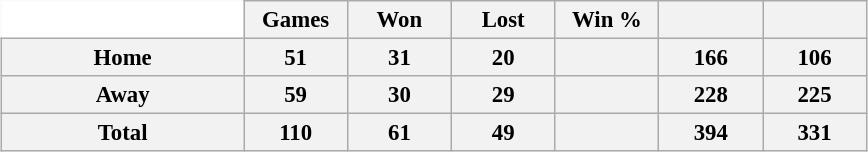<table class="wikitable" style="margin:1em auto; font-size:95%; text-align:center; width:38em; border:0;">
<tr>
<td width="28%" style="background:#fff;border:0;"></td>
<th width="12%">Games</th>
<th width="12%">Won</th>
<th width="12%">Lost</th>
<th width="12%">Win %</th>
<th width="12%"></th>
<th width="12%"></th>
</tr>
<tr>
<th>Home</th>
<th>51</th>
<th>31</th>
<th>20</th>
<th></th>
<th>166</th>
<th>106</th>
</tr>
<tr>
<th>Away</th>
<th>59</th>
<th>30</th>
<th>29</th>
<th></th>
<th>228</th>
<th>225</th>
</tr>
<tr>
<th>Total</th>
<th>110</th>
<th>61</th>
<th>49</th>
<th></th>
<th>394</th>
<th>331</th>
</tr>
</table>
